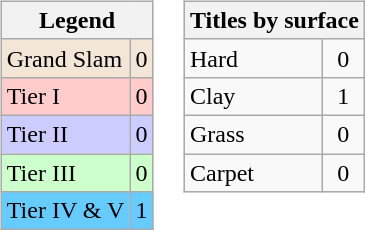<table>
<tr valign=top>
<td><br><table class="wikitable sortable mw-collapsible mw-collapsed">
<tr>
<th colspan=2>Legend</th>
</tr>
<tr style="background:#f3e6d7;">
<td>Grand Slam</td>
<td align="center">0</td>
</tr>
<tr style="background:#fcc;">
<td>Tier I</td>
<td align="center">0</td>
</tr>
<tr style="background:#ccf;">
<td>Tier II</td>
<td align="center">0</td>
</tr>
<tr style="background:#cfc;">
<td>Tier III</td>
<td align="center">0</td>
</tr>
<tr style="background:#6cf;">
<td>Tier IV & V</td>
<td align="center">1</td>
</tr>
</table>
</td>
<td><br><table class="wikitable sortable mw-collapsible mw-collapsed">
<tr>
<th colspan=2>Titles by surface</th>
</tr>
<tr>
<td>Hard</td>
<td align="center">0</td>
</tr>
<tr>
<td>Clay</td>
<td align="center">1</td>
</tr>
<tr>
<td>Grass</td>
<td align="center">0</td>
</tr>
<tr>
<td>Carpet</td>
<td align="center">0</td>
</tr>
</table>
</td>
</tr>
</table>
